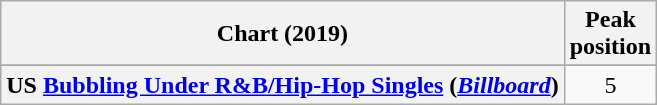<table class="wikitable sortable plainrowheaders" style="text-align:center">
<tr>
<th scope="col">Chart (2019)</th>
<th scope="col">Peak<br>position</th>
</tr>
<tr>
</tr>
<tr>
<th scope="row">US <a href='#'>Bubbling Under R&B/Hip-Hop Singles</a> (<em><a href='#'>Billboard</a></em>)</th>
<td>5</td>
</tr>
</table>
